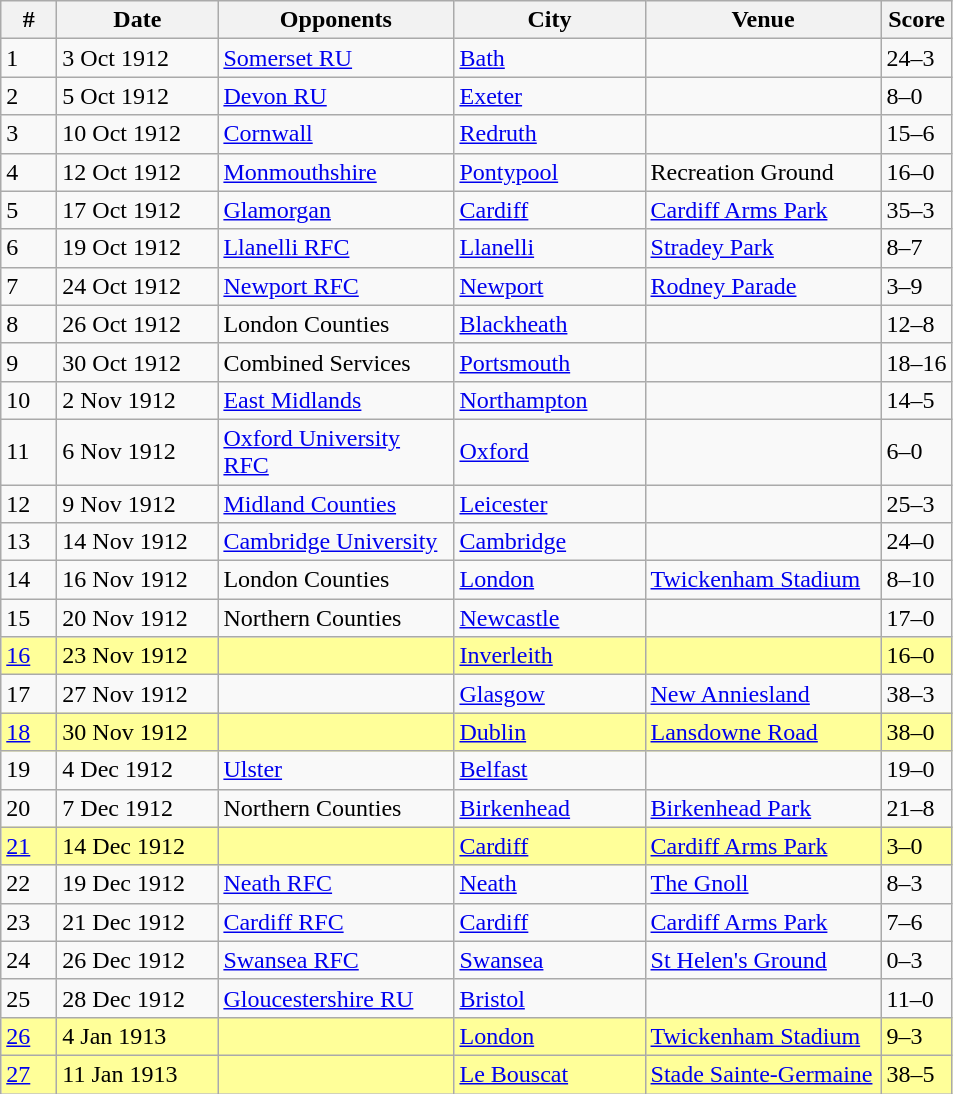<table class="wikitable sortable">
<tr>
<th width=30px>#</th>
<th width=100px>Date</th>
<th width=150px>Opponents</th>
<th width=120px>City</th>
<th width=150px>Venue</th>
<th width=40px>Score</th>
</tr>
<tr>
<td>1</td>
<td>3 Oct 1912</td>
<td><a href='#'>Somerset RU</a></td>
<td><a href='#'>Bath</a></td>
<td></td>
<td>24–3</td>
</tr>
<tr>
<td>2</td>
<td>5 Oct 1912</td>
<td><a href='#'>Devon RU</a></td>
<td><a href='#'>Exeter</a></td>
<td></td>
<td>8–0</td>
</tr>
<tr>
<td>3</td>
<td>10 Oct 1912</td>
<td><a href='#'>Cornwall</a></td>
<td><a href='#'>Redruth</a></td>
<td></td>
<td>15–6</td>
</tr>
<tr>
<td>4</td>
<td>12 Oct 1912</td>
<td><a href='#'>Monmouthshire</a></td>
<td><a href='#'>Pontypool</a></td>
<td>Recreation Ground</td>
<td>16–0</td>
</tr>
<tr>
<td>5</td>
<td>17 Oct 1912</td>
<td><a href='#'>Glamorgan</a></td>
<td><a href='#'>Cardiff</a></td>
<td><a href='#'>Cardiff Arms Park</a></td>
<td>35–3</td>
</tr>
<tr>
<td>6</td>
<td>19 Oct 1912</td>
<td><a href='#'>Llanelli RFC</a></td>
<td><a href='#'>Llanelli</a></td>
<td><a href='#'>Stradey Park</a></td>
<td>8–7</td>
</tr>
<tr>
<td>7</td>
<td>24 Oct 1912</td>
<td><a href='#'>Newport RFC</a></td>
<td><a href='#'>Newport</a></td>
<td><a href='#'>Rodney Parade</a></td>
<td>3–9</td>
</tr>
<tr>
<td>8</td>
<td>26 Oct 1912</td>
<td>London Counties</td>
<td><a href='#'>Blackheath</a></td>
<td></td>
<td>12–8</td>
</tr>
<tr>
<td>9</td>
<td>30 Oct 1912</td>
<td>Combined Services</td>
<td><a href='#'>Portsmouth</a></td>
<td></td>
<td>18–16</td>
</tr>
<tr>
<td>10</td>
<td>2 Nov 1912</td>
<td><a href='#'>East Midlands</a></td>
<td><a href='#'>Northampton</a></td>
<td></td>
<td>14–5</td>
</tr>
<tr>
<td>11</td>
<td>6 Nov 1912</td>
<td><a href='#'>Oxford University RFC</a></td>
<td><a href='#'>Oxford</a></td>
<td></td>
<td>6–0</td>
</tr>
<tr>
<td>12</td>
<td>9 Nov 1912</td>
<td><a href='#'>Midland Counties</a></td>
<td><a href='#'>Leicester</a></td>
<td></td>
<td>25–3</td>
</tr>
<tr>
<td>13</td>
<td>14 Nov 1912</td>
<td><a href='#'>Cambridge University</a></td>
<td><a href='#'>Cambridge</a></td>
<td></td>
<td>24–0</td>
</tr>
<tr>
<td>14</td>
<td>16 Nov 1912</td>
<td>London Counties</td>
<td><a href='#'>London</a></td>
<td><a href='#'>Twickenham Stadium</a></td>
<td>8–10</td>
</tr>
<tr>
<td>15</td>
<td>20 Nov 1912</td>
<td>Northern Counties</td>
<td><a href='#'>Newcastle</a></td>
<td></td>
<td>17–0</td>
</tr>
<tr bgcolor=#ffff99>
<td><a href='#'>16</a></td>
<td>23 Nov 1912</td>
<td></td>
<td><a href='#'>Inverleith</a></td>
<td></td>
<td>16–0</td>
</tr>
<tr>
<td>17</td>
<td>27 Nov 1912</td>
<td></td>
<td><a href='#'>Glasgow</a></td>
<td><a href='#'>New Anniesland</a></td>
<td>38–3</td>
</tr>
<tr bgcolor=#ffff99>
<td><a href='#'>18</a></td>
<td>30 Nov 1912</td>
<td></td>
<td><a href='#'>Dublin</a></td>
<td><a href='#'>Lansdowne Road</a></td>
<td>38–0</td>
</tr>
<tr>
<td>19</td>
<td>4 Dec 1912</td>
<td><a href='#'>Ulster</a></td>
<td><a href='#'>Belfast</a></td>
<td></td>
<td>19–0</td>
</tr>
<tr>
<td>20</td>
<td>7 Dec 1912</td>
<td>Northern Counties</td>
<td><a href='#'>Birkenhead</a></td>
<td><a href='#'>Birkenhead Park</a></td>
<td>21–8</td>
</tr>
<tr bgcolor=#ffff99>
<td><a href='#'>21</a></td>
<td>14 Dec 1912</td>
<td></td>
<td><a href='#'>Cardiff</a></td>
<td><a href='#'>Cardiff Arms Park</a></td>
<td>3–0</td>
</tr>
<tr>
<td>22</td>
<td>19 Dec 1912</td>
<td><a href='#'>Neath RFC</a></td>
<td><a href='#'>Neath</a></td>
<td><a href='#'>The Gnoll</a></td>
<td>8–3</td>
</tr>
<tr>
<td>23</td>
<td>21 Dec 1912</td>
<td><a href='#'>Cardiff RFC</a></td>
<td><a href='#'>Cardiff</a></td>
<td><a href='#'>Cardiff Arms Park</a></td>
<td>7–6</td>
</tr>
<tr>
<td>24</td>
<td>26 Dec 1912</td>
<td><a href='#'>Swansea RFC</a></td>
<td><a href='#'>Swansea</a></td>
<td><a href='#'>St Helen's Ground</a></td>
<td>0–3</td>
</tr>
<tr>
<td>25</td>
<td>28 Dec 1912</td>
<td><a href='#'>Gloucestershire RU</a></td>
<td><a href='#'>Bristol</a></td>
<td></td>
<td>11–0</td>
</tr>
<tr bgcolor=#ffff99>
<td><a href='#'>26</a></td>
<td>4 Jan 1913</td>
<td></td>
<td><a href='#'>London</a></td>
<td><a href='#'>Twickenham Stadium</a></td>
<td>9–3</td>
</tr>
<tr bgcolor=#ffff99>
<td><a href='#'>27</a></td>
<td>11 Jan 1913</td>
<td></td>
<td><a href='#'>Le Bouscat</a></td>
<td><a href='#'>Stade Sainte-Germaine</a></td>
<td>38–5</td>
</tr>
</table>
